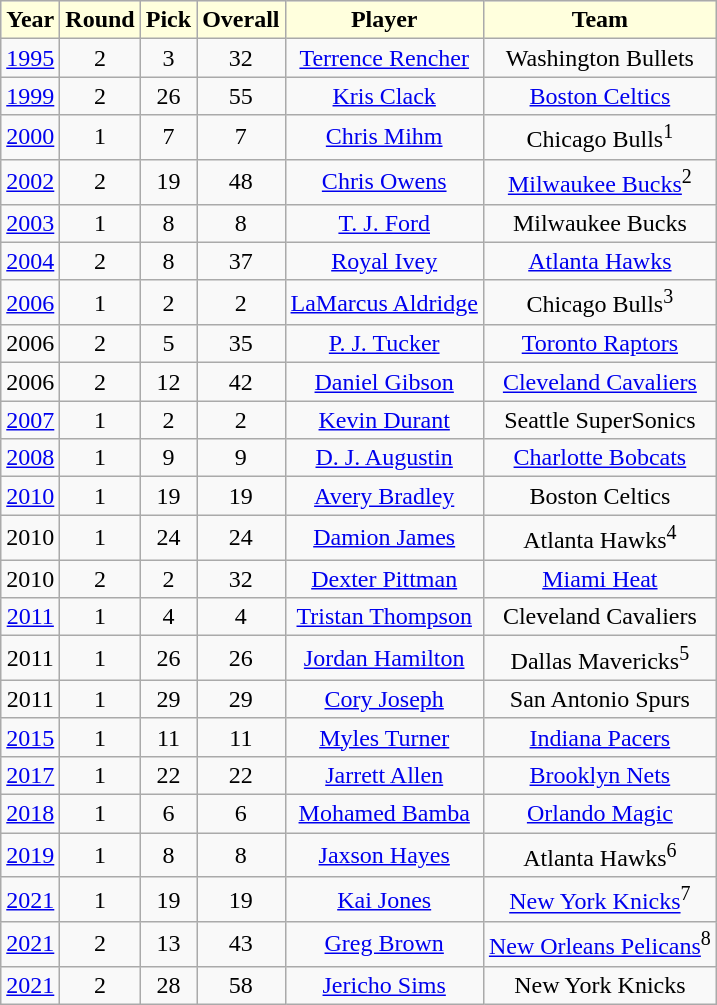<table class="wikitable" style="text-align:center;">
<tr>
<th style="background: #ffffdd;">Year</th>
<th style="background: #ffffdd;">Round</th>
<th style="background: #ffffdd;">Pick</th>
<th style="background: #ffffdd;">Overall</th>
<th style="background: #ffffdd;">Player</th>
<th style="background: #ffffdd;">Team</th>
</tr>
<tr>
<td><a href='#'>1995</a></td>
<td>2</td>
<td>3</td>
<td>32</td>
<td><a href='#'>Terrence Rencher</a></td>
<td>Washington Bullets</td>
</tr>
<tr>
<td><a href='#'>1999</a></td>
<td>2</td>
<td>26</td>
<td>55</td>
<td><a href='#'>Kris Clack</a></td>
<td><a href='#'>Boston Celtics</a></td>
</tr>
<tr>
<td><a href='#'>2000</a></td>
<td>1</td>
<td>7</td>
<td>7</td>
<td><a href='#'>Chris Mihm</a></td>
<td>Chicago Bulls<sup>1</sup></td>
</tr>
<tr>
<td><a href='#'>2002</a></td>
<td>2</td>
<td>19</td>
<td>48</td>
<td><a href='#'>Chris Owens</a></td>
<td><a href='#'>Milwaukee Bucks</a><sup>2</sup></td>
</tr>
<tr>
<td><a href='#'>2003</a></td>
<td>1</td>
<td>8</td>
<td>8</td>
<td><a href='#'>T. J. Ford</a></td>
<td>Milwaukee Bucks</td>
</tr>
<tr>
<td><a href='#'>2004</a></td>
<td>2</td>
<td>8</td>
<td>37</td>
<td><a href='#'>Royal Ivey</a></td>
<td><a href='#'>Atlanta Hawks</a></td>
</tr>
<tr>
<td><a href='#'>2006</a></td>
<td>1</td>
<td>2</td>
<td>2</td>
<td><a href='#'>LaMarcus Aldridge</a></td>
<td>Chicago Bulls<sup>3</sup></td>
</tr>
<tr>
<td>2006</td>
<td>2</td>
<td>5</td>
<td>35</td>
<td><a href='#'>P. J. Tucker</a></td>
<td><a href='#'>Toronto Raptors</a></td>
</tr>
<tr>
<td>2006</td>
<td>2</td>
<td>12</td>
<td>42</td>
<td><a href='#'>Daniel Gibson</a></td>
<td><a href='#'>Cleveland Cavaliers</a></td>
</tr>
<tr>
<td><a href='#'>2007</a></td>
<td>1</td>
<td>2</td>
<td>2</td>
<td><a href='#'>Kevin Durant</a></td>
<td>Seattle SuperSonics</td>
</tr>
<tr>
<td><a href='#'>2008</a></td>
<td>1</td>
<td>9</td>
<td>9</td>
<td><a href='#'>D. J. Augustin</a></td>
<td><a href='#'>Charlotte Bobcats</a></td>
</tr>
<tr>
<td><a href='#'>2010</a></td>
<td>1</td>
<td>19</td>
<td>19</td>
<td><a href='#'>Avery Bradley</a></td>
<td>Boston Celtics</td>
</tr>
<tr>
<td>2010</td>
<td>1</td>
<td>24</td>
<td>24</td>
<td><a href='#'>Damion James</a></td>
<td>Atlanta Hawks<sup>4</sup></td>
</tr>
<tr>
<td>2010</td>
<td>2</td>
<td>2</td>
<td>32</td>
<td><a href='#'>Dexter Pittman</a></td>
<td><a href='#'>Miami Heat</a></td>
</tr>
<tr>
<td><a href='#'>2011</a></td>
<td>1</td>
<td>4</td>
<td>4</td>
<td><a href='#'>Tristan Thompson</a></td>
<td>Cleveland Cavaliers</td>
</tr>
<tr>
<td>2011</td>
<td>1</td>
<td>26</td>
<td>26</td>
<td><a href='#'>Jordan Hamilton</a></td>
<td>Dallas Mavericks<sup>5</sup></td>
</tr>
<tr>
<td>2011</td>
<td>1</td>
<td>29</td>
<td>29</td>
<td><a href='#'>Cory Joseph</a></td>
<td>San Antonio Spurs</td>
</tr>
<tr>
<td><a href='#'>2015</a></td>
<td>1</td>
<td>11</td>
<td>11</td>
<td><a href='#'>Myles Turner</a></td>
<td><a href='#'>Indiana Pacers</a></td>
</tr>
<tr>
<td><a href='#'>2017</a></td>
<td>1</td>
<td>22</td>
<td>22</td>
<td><a href='#'>Jarrett Allen</a></td>
<td><a href='#'>Brooklyn Nets</a></td>
</tr>
<tr>
<td><a href='#'>2018</a></td>
<td>1</td>
<td>6</td>
<td>6</td>
<td><a href='#'>Mohamed Bamba</a></td>
<td><a href='#'>Orlando Magic</a></td>
</tr>
<tr>
<td><a href='#'>2019</a></td>
<td>1</td>
<td>8</td>
<td>8</td>
<td><a href='#'>Jaxson Hayes</a></td>
<td>Atlanta Hawks<sup>6</sup></td>
</tr>
<tr>
<td><a href='#'>2021</a></td>
<td>1</td>
<td>19</td>
<td>19</td>
<td><a href='#'>Kai Jones</a></td>
<td><a href='#'>New York Knicks</a><sup>7</sup></td>
</tr>
<tr>
<td><a href='#'>2021</a></td>
<td>2</td>
<td>13</td>
<td>43</td>
<td><a href='#'>Greg Brown</a></td>
<td><a href='#'>New Orleans Pelicans</a><sup>8</sup></td>
</tr>
<tr>
<td><a href='#'>2021</a></td>
<td>2</td>
<td>28</td>
<td>58</td>
<td><a href='#'>Jericho Sims</a></td>
<td>New York Knicks</td>
</tr>
</table>
